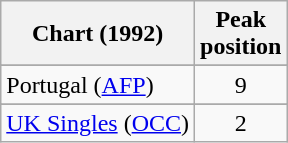<table class="wikitable sortable">
<tr>
<th>Chart (1992)</th>
<th>Peak<br>position</th>
</tr>
<tr>
</tr>
<tr>
</tr>
<tr>
</tr>
<tr>
</tr>
<tr>
</tr>
<tr>
</tr>
<tr>
</tr>
<tr>
<td>Portugal (<a href='#'>AFP</a>)</td>
<td style="text-align:center">9</td>
</tr>
<tr>
</tr>
<tr>
</tr>
<tr>
<td><a href='#'>UK Singles</a> (<a href='#'>OCC</a>)</td>
<td style="text-align:center">2</td>
</tr>
</table>
